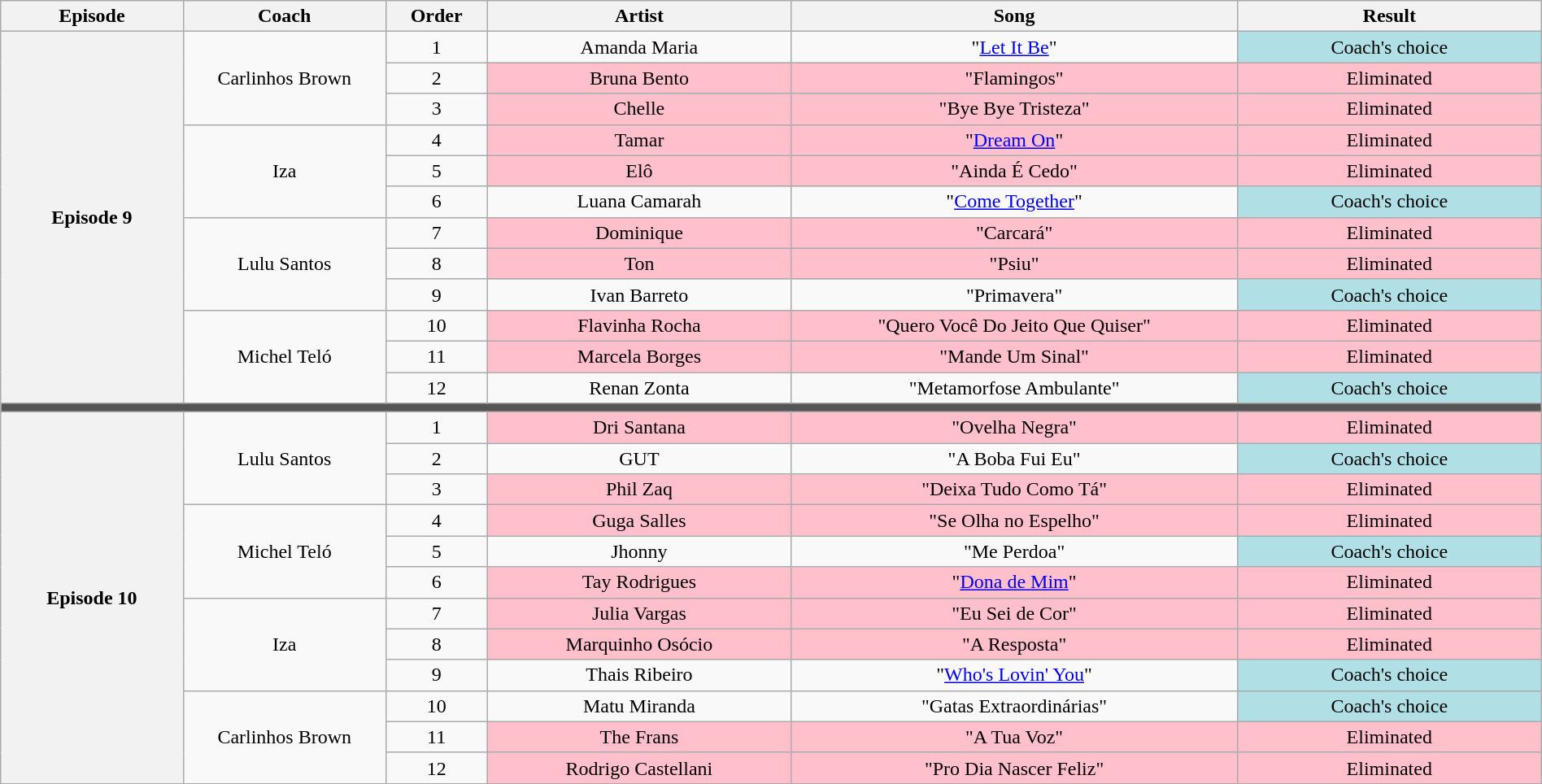<table class="wikitable" style="text-align:center; width:100%;">
<tr>
<th scope="col" width="09%">Episode</th>
<th scope="col" width="10%">Coach</th>
<th scope="col" width="05%">Order</th>
<th scope="col" width="15%">Artist</th>
<th scope="col" width="22%">Song</th>
<th scope="col" width="15%">Result</th>
</tr>
<tr>
<th scope="col" rowspan=12>Episode 9<br></th>
<td rowspan="3">Carlinhos Brown</td>
<td>1</td>
<td>Amanda Maria</td>
<td>"<a href='#'>Let It Be</a>"</td>
<td bgcolor=B0E0E6>Coach's choice</td>
</tr>
<tr>
<td>2</td>
<td bgcolor=FFC0CB>Bruna Bento</td>
<td bgcolor=FFC0CB>"Flamingos"</td>
<td bgcolor=FFC0CB>Eliminated</td>
</tr>
<tr>
<td>3</td>
<td bgcolor=FFC0CB>Chelle</td>
<td bgcolor=FFC0CB>"Bye Bye Tristeza"</td>
<td bgcolor=FFC0CB>Eliminated</td>
</tr>
<tr>
<td rowspan="3">Iza</td>
<td>4</td>
<td bgcolor=FFC0CB>Tamar</td>
<td bgcolor=FFC0CB>"<a href='#'>Dream On</a>"</td>
<td bgcolor=FFC0CB>Eliminated</td>
</tr>
<tr>
<td>5</td>
<td bgcolor=FFC0CB>Elô</td>
<td bgcolor=FFC0CB>"Ainda É Cedo"</td>
<td bgcolor=FFC0CB>Eliminated</td>
</tr>
<tr>
<td>6</td>
<td>Luana Camarah</td>
<td>"<a href='#'>Come Together</a>"</td>
<td bgcolor=B0E0E6>Coach's choice</td>
</tr>
<tr>
<td rowspan="3">Lulu Santos</td>
<td>7</td>
<td bgcolor=FFC0CB>Dominique</td>
<td bgcolor=FFC0CB>"Carcará"</td>
<td bgcolor=FFC0CB>Eliminated</td>
</tr>
<tr>
<td>8</td>
<td bgcolor=FFC0CB>Ton</td>
<td bgcolor=FFC0CB>"Psiu"</td>
<td bgcolor=FFC0CB>Eliminated</td>
</tr>
<tr>
<td>9</td>
<td>Ivan Barreto</td>
<td>"Primavera"</td>
<td bgcolor=B0E0E6>Coach's choice</td>
</tr>
<tr>
<td rowspan="3">Michel Teló</td>
<td>10</td>
<td bgcolor=FFC0CB>Flavinha Rocha</td>
<td bgcolor=FFC0CB>"Quero Você Do Jeito Que Quiser"</td>
<td bgcolor=FFC0CB>Eliminated</td>
</tr>
<tr>
<td>11</td>
<td bgcolor=FFC0CB>Marcela Borges</td>
<td bgcolor=FFC0CB>"Mande Um Sinal"</td>
<td bgcolor=FFC0CB>Eliminated</td>
</tr>
<tr>
<td>12</td>
<td>Renan Zonta</td>
<td>"Metamorfose Ambulante"</td>
<td bgcolor=B0E0E6>Coach's choice</td>
</tr>
<tr>
<td colspan=6 bgcolor=555555></td>
</tr>
<tr>
<th scope="col" rowspan=12>Episode 10<br></th>
<td rowspan="3">Lulu Santos</td>
<td>1</td>
<td bgcolor=FFC0CB>Dri Santana</td>
<td bgcolor=FFC0CB>"Ovelha Negra"</td>
<td bgcolor=FFC0CB>Eliminated</td>
</tr>
<tr>
<td>2</td>
<td>GUT</td>
<td>"A Boba Fui Eu"</td>
<td bgcolor=B0E0E6>Coach's choice</td>
</tr>
<tr>
<td>3</td>
<td bgcolor=FFC0CB>Phil Zaq</td>
<td bgcolor=FFC0CB>"Deixa Tudo Como Tá"</td>
<td bgcolor=FFC0CB>Eliminated</td>
</tr>
<tr>
<td rowspan="3">Michel Teló</td>
<td>4</td>
<td bgcolor=FFC0CB>Guga Salles</td>
<td bgcolor=FFC0CB>"Se Olha no Espelho"</td>
<td bgcolor=FFC0CB>Eliminated</td>
</tr>
<tr>
<td>5</td>
<td>Jhonny</td>
<td>"Me Perdoa"</td>
<td bgcolor=B0E0E6>Coach's choice</td>
</tr>
<tr>
<td>6</td>
<td bgcolor=FFC0CB>Tay Rodrigues</td>
<td bgcolor=FFC0CB>"<a href='#'>Dona de Mim</a>"</td>
<td bgcolor=FFC0CB>Eliminated</td>
</tr>
<tr>
<td rowspan="3">Iza</td>
<td>7</td>
<td bgcolor=FFC0CB>Julia Vargas</td>
<td bgcolor=FFC0CB>"Eu Sei de Cor"</td>
<td bgcolor=FFC0CB>Eliminated</td>
</tr>
<tr>
<td>8</td>
<td bgcolor=FFC0CB>Marquinho Osócio</td>
<td bgcolor=FFC0CB>"A Resposta"</td>
<td bgcolor=FFC0CB>Eliminated</td>
</tr>
<tr>
<td>9</td>
<td>Thais Ribeiro</td>
<td>"<a href='#'>Who's Lovin' You</a>"</td>
<td bgcolor=B0E0E6>Coach's choice</td>
</tr>
<tr>
<td rowspan="3">Carlinhos Brown</td>
<td>10</td>
<td>Matu Miranda</td>
<td>"Gatas Extraordinárias"</td>
<td bgcolor=B0E0E6>Coach's choice</td>
</tr>
<tr>
<td>11</td>
<td bgcolor=FFC0CB>The Frans</td>
<td bgcolor=FFC0CB>"A Tua Voz"</td>
<td bgcolor=FFC0CB>Eliminated</td>
</tr>
<tr>
<td>12</td>
<td bgcolor=FFC0CB>Rodrigo Castellani</td>
<td bgcolor=FFC0CB>"Pro Dia Nascer Feliz"</td>
<td bgcolor=FFC0CB>Eliminated</td>
</tr>
</table>
